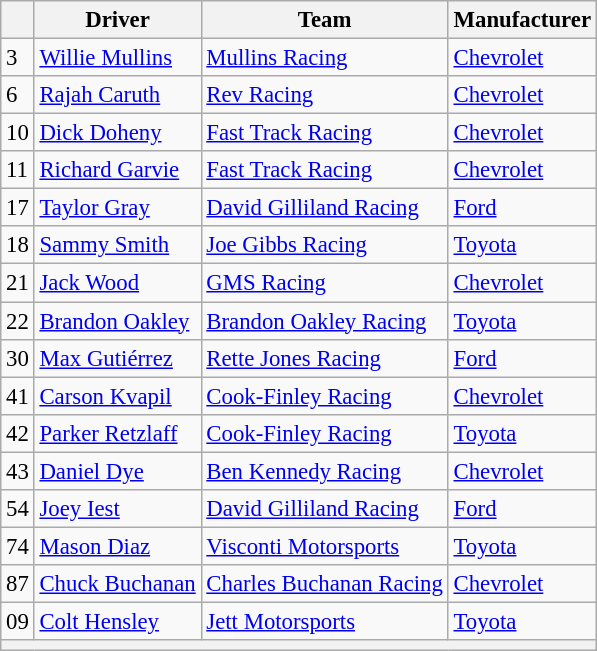<table class="wikitable" style="font-size:95%">
<tr>
<th></th>
<th>Driver</th>
<th>Team</th>
<th>Manufacturer</th>
</tr>
<tr>
<td>3</td>
<td><a href='#'>Willie Mullins</a></td>
<td><a href='#'>Mullins Racing</a></td>
<td><a href='#'>Chevrolet</a></td>
</tr>
<tr>
<td>6</td>
<td><a href='#'>Rajah Caruth</a></td>
<td><a href='#'>Rev Racing</a></td>
<td><a href='#'>Chevrolet</a></td>
</tr>
<tr>
<td>10</td>
<td><a href='#'>Dick Doheny</a></td>
<td><a href='#'>Fast Track Racing</a></td>
<td><a href='#'>Chevrolet</a></td>
</tr>
<tr>
<td>11</td>
<td><a href='#'>Richard Garvie</a></td>
<td><a href='#'>Fast Track Racing</a></td>
<td><a href='#'>Chevrolet</a></td>
</tr>
<tr>
<td>17</td>
<td><a href='#'>Taylor Gray</a></td>
<td><a href='#'>David Gilliland Racing</a></td>
<td><a href='#'>Ford</a></td>
</tr>
<tr>
<td>18</td>
<td><a href='#'>Sammy Smith</a></td>
<td><a href='#'>Joe Gibbs Racing</a></td>
<td><a href='#'>Toyota</a></td>
</tr>
<tr>
<td>21</td>
<td><a href='#'>Jack Wood</a></td>
<td><a href='#'>GMS Racing</a></td>
<td><a href='#'>Chevrolet</a></td>
</tr>
<tr>
<td>22</td>
<td><a href='#'>Brandon Oakley</a></td>
<td><a href='#'>Brandon Oakley Racing</a></td>
<td><a href='#'>Toyota</a></td>
</tr>
<tr>
<td>30</td>
<td><a href='#'>Max Gutiérrez</a></td>
<td><a href='#'>Rette Jones Racing</a></td>
<td><a href='#'>Ford</a></td>
</tr>
<tr>
<td>41</td>
<td><a href='#'>Carson Kvapil</a></td>
<td><a href='#'>Cook-Finley Racing</a></td>
<td><a href='#'>Chevrolet</a></td>
</tr>
<tr>
<td>42</td>
<td><a href='#'>Parker Retzlaff</a></td>
<td><a href='#'>Cook-Finley Racing</a></td>
<td><a href='#'>Toyota</a></td>
</tr>
<tr>
<td>43</td>
<td><a href='#'>Daniel Dye</a></td>
<td><a href='#'>Ben Kennedy Racing</a></td>
<td><a href='#'>Chevrolet</a></td>
</tr>
<tr>
<td>54</td>
<td><a href='#'>Joey Iest</a></td>
<td><a href='#'>David Gilliland Racing</a></td>
<td><a href='#'>Ford</a></td>
</tr>
<tr>
<td>74</td>
<td><a href='#'>Mason Diaz</a></td>
<td><a href='#'>Visconti Motorsports</a></td>
<td><a href='#'>Toyota</a></td>
</tr>
<tr>
<td>87</td>
<td><a href='#'>Chuck Buchanan</a></td>
<td><a href='#'>Charles Buchanan Racing</a></td>
<td><a href='#'>Chevrolet</a></td>
</tr>
<tr>
<td>09</td>
<td><a href='#'>Colt Hensley</a></td>
<td><a href='#'>Jett Motorsports</a></td>
<td><a href='#'>Toyota</a></td>
</tr>
<tr>
<th colspan="7"></th>
</tr>
</table>
